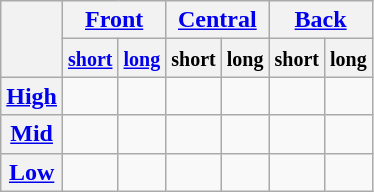<table class="wikitable" style="text-align:center">
<tr>
<th rowspan="2"></th>
<th colspan="2"><a href='#'>Front</a></th>
<th colspan="2"><a href='#'>Central</a></th>
<th colspan="2"><a href='#'>Back</a></th>
</tr>
<tr>
<th><small><a href='#'>short</a></small></th>
<th><small><a href='#'>long</a></small></th>
<th><small>short</small></th>
<th><small>long</small></th>
<th><small>short</small></th>
<th><small>long</small></th>
</tr>
<tr>
<th><a href='#'>High</a></th>
<td> </td>
<td> </td>
<td></td>
<td></td>
<td> </td>
<td> </td>
</tr>
<tr>
<th><a href='#'>Mid</a></th>
<td> </td>
<td> </td>
<td></td>
<td></td>
<td> </td>
<td> </td>
</tr>
<tr>
<th><a href='#'>Low</a></th>
<td></td>
<td></td>
<td> </td>
<td> </td>
<td></td>
<td></td>
</tr>
</table>
